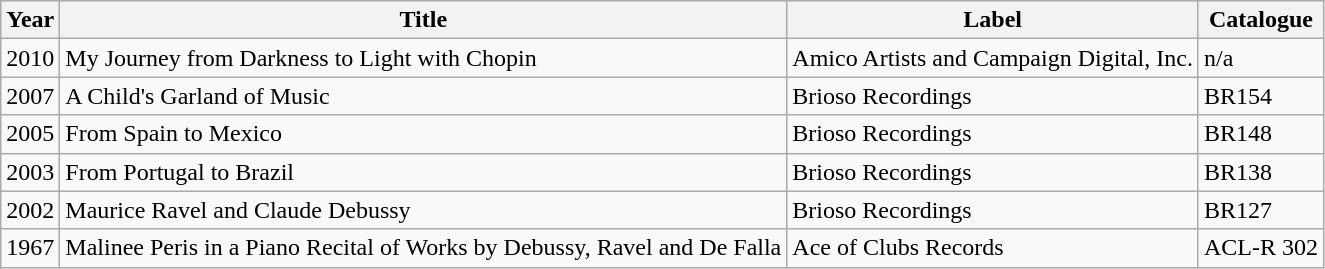<table class="wikitable">
<tr>
<th>Year</th>
<th>Title</th>
<th>Label</th>
<th>Catalogue</th>
</tr>
<tr>
<td>2010</td>
<td>My Journey from Darkness to Light with Chopin</td>
<td>Amico Artists and Campaign Digital, Inc.</td>
<td>n/a</td>
</tr>
<tr>
<td>2007</td>
<td>A Child's Garland of Music</td>
<td>Brioso Recordings</td>
<td>BR154</td>
</tr>
<tr>
<td>2005</td>
<td>From Spain to Mexico</td>
<td>Brioso Recordings</td>
<td>BR148</td>
</tr>
<tr>
<td>2003</td>
<td>From Portugal to Brazil</td>
<td>Brioso Recordings</td>
<td>BR138</td>
</tr>
<tr>
<td>2002</td>
<td>Maurice Ravel and Claude Debussy</td>
<td>Brioso Recordings</td>
<td>BR127</td>
</tr>
<tr>
<td>1967</td>
<td>Malinee Peris in a Piano Recital of Works by Debussy, Ravel and De Falla</td>
<td>Ace of Clubs Records</td>
<td>ACL-R 302</td>
</tr>
</table>
